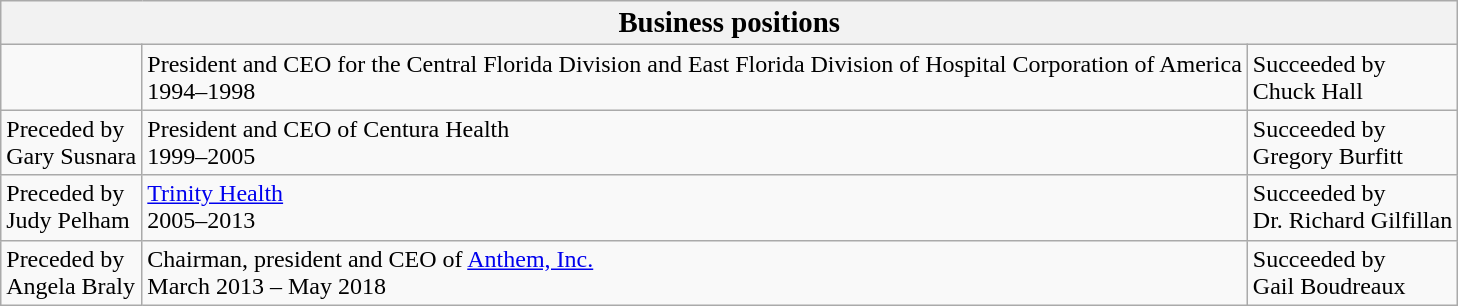<table class="wikitable">
<tr>
<th colspan="3"><big>Business positions</big></th>
</tr>
<tr>
<td></td>
<td>President and CEO for the Central Florida Division and East Florida Division of Hospital Corporation of America<br>1994–1998</td>
<td>Succeeded by<br>Chuck Hall</td>
</tr>
<tr>
<td>Preceded by<br>Gary Susnara</td>
<td>President and CEO of Centura Health<br>1999–2005</td>
<td>Succeeded by<br>Gregory Burfitt</td>
</tr>
<tr>
<td>Preceded by<br>Judy Pelham</td>
<td><a href='#'>Trinity Health</a><br>2005–2013</td>
<td>Succeeded by<br>Dr. Richard Gilfillan</td>
</tr>
<tr>
<td>Preceded by<br>Angela Braly</td>
<td>Chairman, president and CEO of <a href='#'>Anthem, Inc.</a><br>March 2013 – May 2018</td>
<td>Succeeded by<br>Gail Boudreaux</td>
</tr>
</table>
